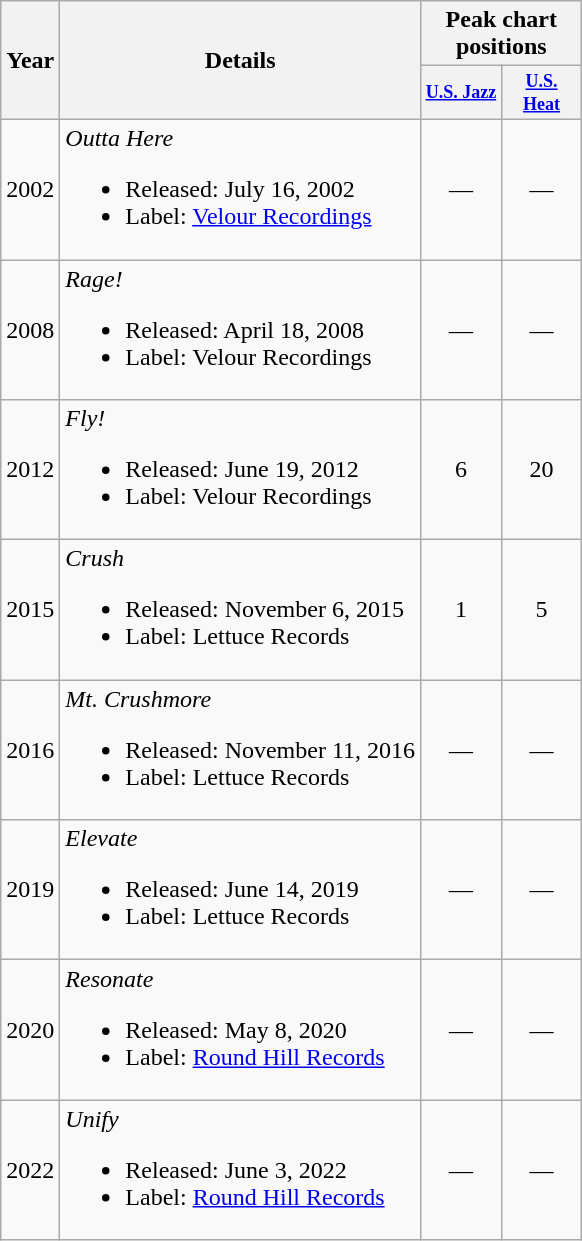<table class ="wikitable">
<tr>
<th rowspan="2">Year</th>
<th rowspan="2">Details</th>
<th colspan="2">Peak chart positions</th>
</tr>
<tr>
<th style="width:4em;font-size:75%"><a href='#'>U.S. Jazz</a><br></th>
<th style="width:4em;font-size:75%"><a href='#'>U.S. Heat</a><br></th>
</tr>
<tr>
<td>2002</td>
<td><em>Outta Here</em><br><ul><li>Released: July 16, 2002</li><li>Label: <a href='#'>Velour Recordings</a></li></ul></td>
<td style="text-align:center;">—</td>
<td style="text-align:center;">—</td>
</tr>
<tr>
<td>2008</td>
<td><em>Rage!</em><br><ul><li>Released: April 18, 2008</li><li>Label: Velour Recordings</li></ul></td>
<td style="text-align:center;">—</td>
<td style="text-align:center;">—</td>
</tr>
<tr>
<td>2012</td>
<td><em>Fly!</em><br><ul><li>Released: June 19, 2012</li><li>Label: Velour Recordings</li></ul></td>
<td style="text-align:center;">6</td>
<td style="text-align:center;">20</td>
</tr>
<tr>
<td>2015</td>
<td><em>Crush</em><br><ul><li>Released: November 6, 2015</li><li>Label: Lettuce Records</li></ul></td>
<td style="text-align:center;">1</td>
<td style="text-align:center;">5</td>
</tr>
<tr>
<td>2016</td>
<td><em>Mt. Crushmore</em><br><ul><li>Released: November 11, 2016</li><li>Label: Lettuce Records</li></ul></td>
<td style="text-align:center;">—</td>
<td style="text-align:center;">—</td>
</tr>
<tr>
<td>2019</td>
<td><em>Elevate</em><br><ul><li>Released: June 14, 2019</li><li>Label: Lettuce Records</li></ul></td>
<td style="text-align:center;">—</td>
<td style="text-align:center;">—</td>
</tr>
<tr>
<td>2020</td>
<td><em>Resonate</em><br><ul><li>Released: May 8, 2020</li><li>Label: <a href='#'>Round Hill Records</a></li></ul></td>
<td style="text-align:center;">—</td>
<td style="text-align:center;">—</td>
</tr>
<tr>
<td>2022</td>
<td><em>Unify</em><br><ul><li>Released: June 3, 2022</li><li>Label: <a href='#'>Round Hill Records</a></li></ul></td>
<td style="text-align:center;">—</td>
<td style="text-align:center;">—</td>
</tr>
</table>
